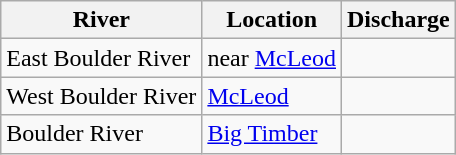<table class="wikitable">
<tr>
<th>River</th>
<th>Location</th>
<th>Discharge</th>
</tr>
<tr>
<td>East Boulder River</td>
<td>near <a href='#'>McLeod</a></td>
<td></td>
</tr>
<tr>
<td>West Boulder River</td>
<td><a href='#'>McLeod</a></td>
<td></td>
</tr>
<tr>
<td>Boulder River</td>
<td><a href='#'>Big Timber</a></td>
<td></td>
</tr>
</table>
